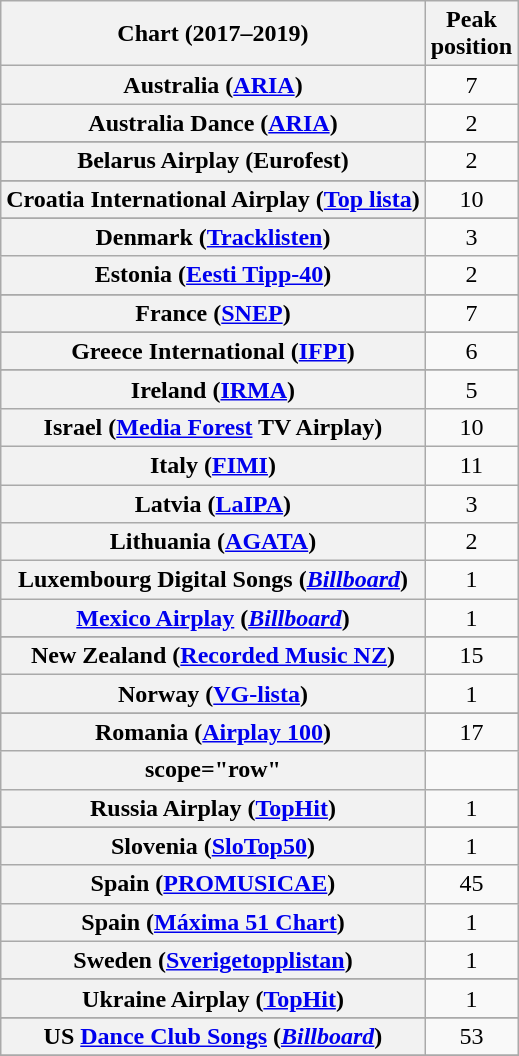<table class="wikitable sortable plainrowheaders" style="text-align:center">
<tr>
<th scope="col">Chart (2017–2019)</th>
<th scope="col">Peak<br> position</th>
</tr>
<tr>
<th scope="row">Australia (<a href='#'>ARIA</a>)</th>
<td>7</td>
</tr>
<tr>
<th scope="row">Australia Dance (<a href='#'>ARIA</a>)</th>
<td>2</td>
</tr>
<tr>
</tr>
<tr>
<th scope="row">Belarus Airplay (Eurofest)</th>
<td>2</td>
</tr>
<tr>
</tr>
<tr>
</tr>
<tr>
</tr>
<tr>
</tr>
<tr>
<th scope="row">Croatia International Airplay (<a href='#'>Top lista</a>)</th>
<td>10</td>
</tr>
<tr>
</tr>
<tr>
</tr>
<tr>
<th scope="row">Denmark (<a href='#'>Tracklisten</a>)</th>
<td>3</td>
</tr>
<tr>
<th scope="row">Estonia (<a href='#'>Eesti Tipp-40</a>)</th>
<td>2</td>
</tr>
<tr>
</tr>
<tr>
<th scope="row">France (<a href='#'>SNEP</a>)</th>
<td>7</td>
</tr>
<tr>
</tr>
<tr>
<th scope="row">Greece International (<a href='#'>IFPI</a>)</th>
<td>6</td>
</tr>
<tr>
</tr>
<tr>
</tr>
<tr>
</tr>
<tr>
</tr>
<tr>
<th scope="row">Ireland (<a href='#'>IRMA</a>)</th>
<td>5</td>
</tr>
<tr>
<th scope="row">Israel (<a href='#'>Media Forest</a> TV Airplay)</th>
<td>10</td>
</tr>
<tr>
<th scope="row">Italy (<a href='#'>FIMI</a>)</th>
<td>11</td>
</tr>
<tr>
<th scope="row">Latvia (<a href='#'>LaIPA</a>)</th>
<td>3</td>
</tr>
<tr>
<th scope="row">Lithuania (<a href='#'>AGATA</a>)</th>
<td>2</td>
</tr>
<tr>
<th scope="row">Luxembourg Digital Songs (<em><a href='#'>Billboard</a></em>)</th>
<td>1</td>
</tr>
<tr>
<th scope="row"><a href='#'>Mexico Airplay</a> (<em><a href='#'>Billboard</a></em>)</th>
<td>1</td>
</tr>
<tr>
</tr>
<tr>
</tr>
<tr>
<th scope="row">New Zealand (<a href='#'>Recorded Music NZ</a>)</th>
<td>15</td>
</tr>
<tr>
<th scope="row">Norway (<a href='#'>VG-lista</a>)</th>
<td>1</td>
</tr>
<tr>
</tr>
<tr>
</tr>
<tr>
</tr>
<tr>
<th scope="row">Romania (<a href='#'>Airplay 100</a>)</th>
<td>17</td>
</tr>
<tr>
<th>scope="row"</th>
</tr>
<tr>
<th scope="row">Russia Airplay (<a href='#'>TopHit</a>)</th>
<td>1</td>
</tr>
<tr>
</tr>
<tr>
</tr>
<tr>
</tr>
<tr>
<th scope="row">Slovenia (<a href='#'>SloTop50</a>)</th>
<td>1</td>
</tr>
<tr>
<th scope="row">Spain (<a href='#'>PROMUSICAE</a>)</th>
<td>45</td>
</tr>
<tr>
<th scope="row">Spain (<a href='#'>Máxima 51 Chart</a>)</th>
<td>1</td>
</tr>
<tr>
<th scope="row">Sweden (<a href='#'>Sverigetopplistan</a>)</th>
<td>1</td>
</tr>
<tr>
</tr>
<tr>
<th scope="row">Ukraine Airplay (<a href='#'>TopHit</a>)</th>
<td>1</td>
</tr>
<tr>
</tr>
<tr>
</tr>
<tr>
<th scope="row">US <a href='#'>Dance Club Songs</a> (<em><a href='#'>Billboard</a></em>)</th>
<td>53</td>
</tr>
<tr>
</tr>
<tr>
</tr>
</table>
